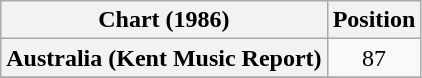<table class="wikitable plainrowheaders">
<tr>
<th scope="col">Chart (1986)</th>
<th scope="col">Position</th>
</tr>
<tr>
<th scope="row">Australia (Kent Music Report)</th>
<td style="text-align:center;">87</td>
</tr>
<tr>
</tr>
</table>
